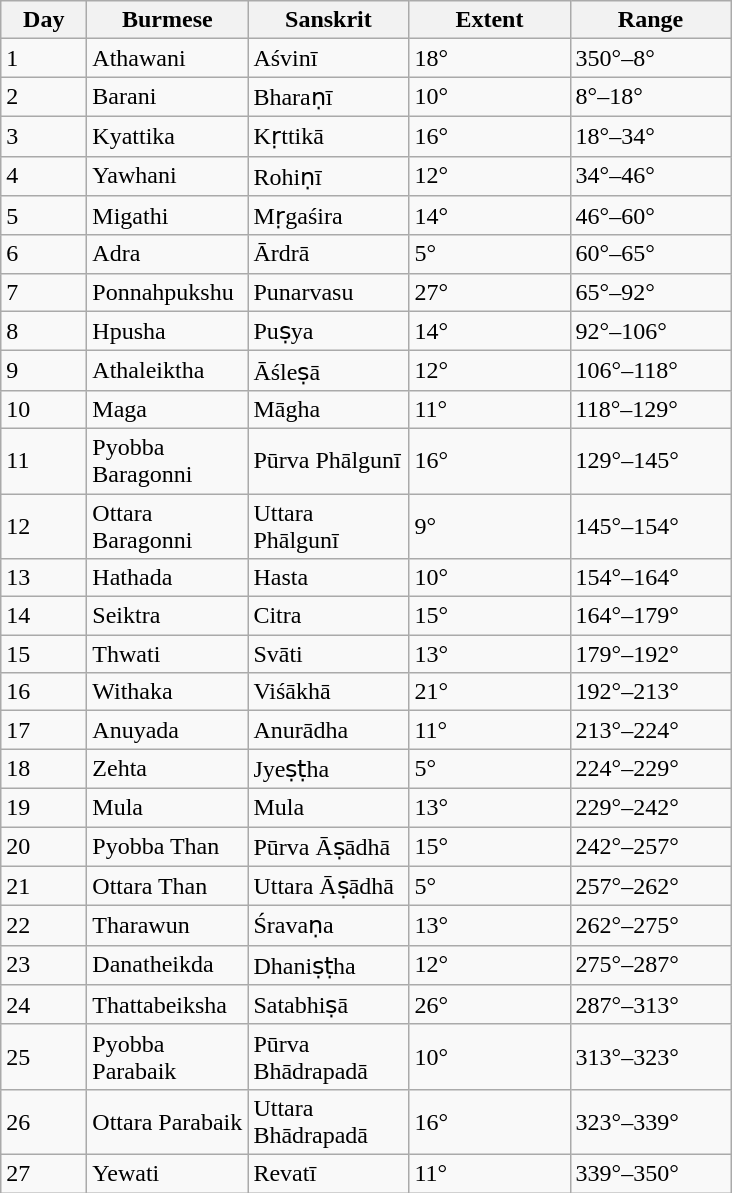<table class="wikitable" border="1">
<tr>
<th width="50">Day</th>
<th width="100">Burmese</th>
<th width="100">Sanskrit</th>
<th width="100">Extent</th>
<th width="100">Range</th>
</tr>
<tr>
<td>1</td>
<td>Athawani <br> </td>
<td>Aśvinī</td>
<td>18°</td>
<td>350°–8°</td>
</tr>
<tr>
<td>2</td>
<td>Barani <br> </td>
<td>Bharaṇī</td>
<td>10°</td>
<td>8°–18°</td>
</tr>
<tr>
<td>3</td>
<td>Kyattika <br> </td>
<td>Kṛttikā</td>
<td>16°</td>
<td>18°–34°</td>
</tr>
<tr>
<td>4</td>
<td>Yawhani <br> </td>
<td>Rohiṇī</td>
<td>12°</td>
<td>34°–46°</td>
</tr>
<tr>
<td>5</td>
<td>Migathi <br> </td>
<td>Mṛgaśira</td>
<td>14°</td>
<td>46°–60°</td>
</tr>
<tr>
<td>6</td>
<td>Adra <br> </td>
<td>Ārdrā</td>
<td>5°</td>
<td>60°–65°</td>
</tr>
<tr>
<td>7</td>
<td>Ponnahpukshu <br> </td>
<td>Punarvasu</td>
<td>27°</td>
<td>65°–92°</td>
</tr>
<tr>
<td>8</td>
<td>Hpusha <br> </td>
<td>Puṣya</td>
<td>14°</td>
<td>92°–106°</td>
</tr>
<tr>
<td>9</td>
<td>Athaleiktha <br> </td>
<td>Āśleṣā</td>
<td>12°</td>
<td>106°–118°</td>
</tr>
<tr>
<td>10</td>
<td>Maga <br> </td>
<td>Māgha</td>
<td>11°</td>
<td>118°–129°</td>
</tr>
<tr>
<td>11</td>
<td>Pyobba Baragonni <br> </td>
<td>Pūrva Phālgunī</td>
<td>16°</td>
<td>129°–145°</td>
</tr>
<tr>
<td>12</td>
<td>Ottara Baragonni  <br> </td>
<td>Uttara Phālgunī</td>
<td>9°</td>
<td>145°–154°</td>
</tr>
<tr>
<td>13</td>
<td>Hathada <br> </td>
<td>Hasta</td>
<td>10°</td>
<td>154°–164°</td>
</tr>
<tr>
<td>14</td>
<td>Seiktra <br> </td>
<td>Citra</td>
<td>15°</td>
<td>164°–179°</td>
</tr>
<tr>
<td>15</td>
<td>Thwati <br> </td>
<td>Svāti</td>
<td>13°</td>
<td>179°–192°</td>
</tr>
<tr>
<td>16</td>
<td>Withaka <br> </td>
<td>Viśākhā</td>
<td>21°</td>
<td>192°–213°</td>
</tr>
<tr>
<td>17</td>
<td>Anuyada <br> </td>
<td>Anurādha</td>
<td>11°</td>
<td>213°–224°</td>
</tr>
<tr>
<td>18</td>
<td>Zehta <br> </td>
<td>Jyeṣṭha</td>
<td>5°</td>
<td>224°–229°</td>
</tr>
<tr>
<td>19</td>
<td>Mula <br> </td>
<td>Mula</td>
<td>13°</td>
<td>229°–242°</td>
</tr>
<tr>
<td>20</td>
<td>Pyobba Than <br> </td>
<td>Pūrva Āṣādhā</td>
<td>15°</td>
<td>242°–257°</td>
</tr>
<tr>
<td>21</td>
<td>Ottara Than <br> </td>
<td>Uttara Āṣādhā</td>
<td>5°</td>
<td>257°–262°</td>
</tr>
<tr>
<td>22</td>
<td>Tharawun <br> </td>
<td>Śravaṇa</td>
<td>13°</td>
<td>262°–275°</td>
</tr>
<tr>
<td>23</td>
<td>Danatheikda <br> </td>
<td>Dhaniṣṭha</td>
<td>12°</td>
<td>275°–287°</td>
</tr>
<tr>
<td>24</td>
<td>Thattabeiksha <br> </td>
<td>Satabhiṣā</td>
<td>26°</td>
<td>287°–313°</td>
</tr>
<tr>
<td>25</td>
<td>Pyobba Parabaik <br> </td>
<td>Pūrva Bhādrapadā</td>
<td>10°</td>
<td>313°–323°</td>
</tr>
<tr>
<td>26</td>
<td>Ottara Parabaik <br> </td>
<td>Uttara Bhādrapadā</td>
<td>16°</td>
<td>323°–339°</td>
</tr>
<tr>
<td>27</td>
<td>Yewati <br> </td>
<td>Revatī</td>
<td>11°</td>
<td>339°–350°</td>
</tr>
</table>
